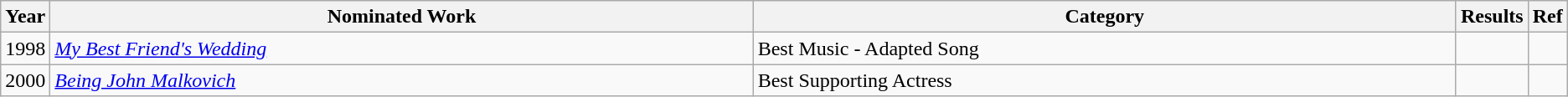<table class="wikitable">
<tr>
<th scope="col" style="width:1em;">Year</th>
<th scope="col" style="width:35em;">Nominated Work</th>
<th scope="col" style="width:35em;">Category</th>
<th scope="col" style="width:1em;">Results</th>
<th scope="col" style="width:1em;">Ref</th>
</tr>
<tr>
<td>1998</td>
<td><em><a href='#'>My Best Friend's Wedding</a></em></td>
<td>Best Music - Adapted Song</td>
<td></td>
<td></td>
</tr>
<tr>
<td>2000</td>
<td><em><a href='#'>Being John Malkovich</a></em></td>
<td>Best Supporting Actress</td>
<td></td>
<td></td>
</tr>
</table>
